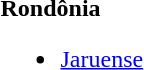<table>
<tr>
<td><strong>Rondônia</strong><br><ul><li><a href='#'>Jaruense</a></li></ul></td>
</tr>
</table>
